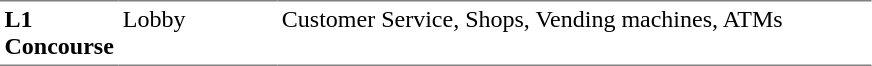<table table border=0 cellspacing=0 cellpadding=3>
<tr>
<td style="border-bottom:solid 1px gray; border-top:solid 1px gray;" valign=top width=50><strong>L1<br>Concourse</strong></td>
<td style="border-bottom:solid 1px gray; border-top:solid 1px gray;" valign=top width=100>Lobby</td>
<td style="border-bottom:solid 1px gray; border-top:solid 1px gray;" valign=top width=390>Customer Service, Shops, Vending machines, ATMs</td>
</tr>
</table>
